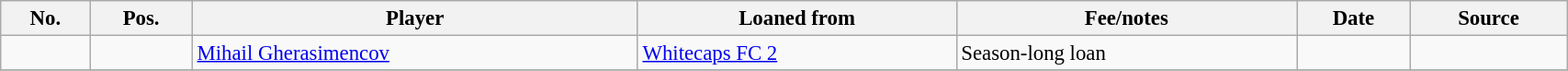<table class="wikitable sortable" style="width:90%; text-align:center; font-size:95%; text-align:left;">
<tr>
<th>No.</th>
<th>Pos.</th>
<th>Player</th>
<th>Loaned from</th>
<th>Fee/notes</th>
<th>Date</th>
<th>Source</th>
</tr>
<tr>
<td align=center></td>
<td align=center></td>
<td align=Gherasimencov, Mihail> <a href='#'>Mihail Gherasimencov</a></td>
<td> <a href='#'>Whitecaps FC 2</a></td>
<td>Season-long loan</td>
<td></td>
<td></td>
</tr>
<tr>
</tr>
</table>
